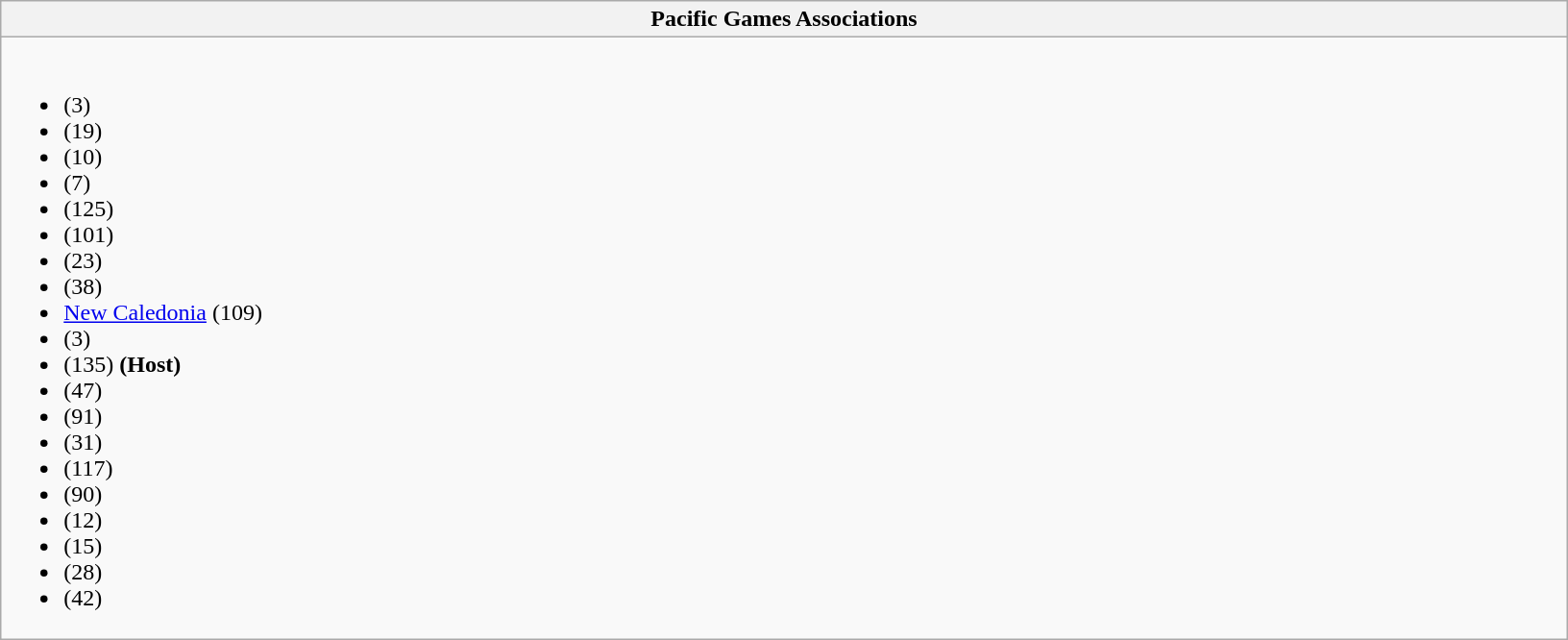<table class="wikitable collapsible" style="min-width:70%; width:68em;">
<tr>
<th>Pacific Games Associations</th>
</tr>
<tr>
<td><br><ul><li> (3)</li><li> (19)</li><li> (10)</li><li> (7)</li><li> (125)</li><li> (101)</li><li> (23)</li><li> (38)</li><li>  <a href='#'>New Caledonia</a> (109)</li><li> (3)</li><li> (135) <strong>(Host)</strong></li><li> (47)</li><li> (91)</li><li> (31)</li><li> (117)</li><li> (90)</li><li> (12)</li><li> (15)</li><li> (28)</li><li> (42)</li></ul></td>
</tr>
</table>
